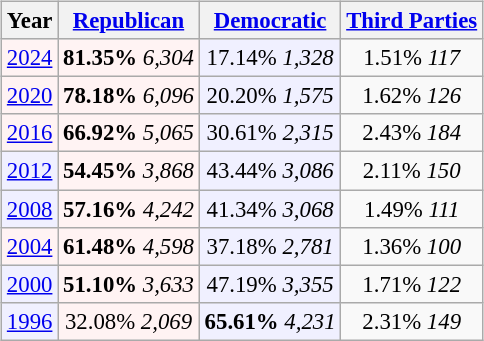<table class="wikitable" style="float:right; font-size:95%;">
<tr bgcolor=lightgrey>
<th>Year</th>
<th><a href='#'>Republican</a></th>
<th><a href='#'>Democratic</a></th>
<th><a href='#'>Third Parties</a></th>
</tr>
<tr>
<td align="center" bgcolor="#fff3f3"><a href='#'>2024</a></td>
<td align="center" bgcolor="#fff3f3"><strong>81.35%</strong> <em>6,304</em></td>
<td align="center" bgcolor="#f0f0ff">17.14% <em>1,328</em></td>
<td align="center">1.51% <em>117</em></td>
</tr>
<tr>
<td align="center" bgcolor="#fff3f3"><a href='#'>2020</a></td>
<td align="center" bgcolor="#fff3f3"><strong>78.18%</strong> <em>6,096</em></td>
<td align="center" bgcolor="#f0f0ff">20.20% <em>1,575</em></td>
<td align="center">1.62% <em>126</em></td>
</tr>
<tr>
<td align="center" bgcolor="#fff3f3"><a href='#'>2016</a></td>
<td align="center" bgcolor="#fff3f3"><strong>66.92%</strong> <em>5,065</em></td>
<td align="center" bgcolor="#f0f0ff">30.61% <em>2,315</em></td>
<td align="center">2.43% <em>184</em></td>
</tr>
<tr>
<td align="center" bgcolor="#f0f0ff"><a href='#'>2012</a></td>
<td align="center" bgcolor="#fff3f3"><strong>54.45%</strong> <em>3,868</em></td>
<td align="center" bgcolor="#f0f0ff">43.44% <em>3,086</em></td>
<td align="center">2.11% <em>150</em></td>
</tr>
<tr>
<td align="center" bgcolor="#f0f0ff"><a href='#'>2008</a></td>
<td align="center" bgcolor="#fff3f3"><strong>57.16%</strong> <em>4,242</em></td>
<td align="center" bgcolor="#f0f0ff">41.34% <em>3,068</em></td>
<td align="center">1.49% <em>111</em></td>
</tr>
<tr>
<td align="center" bgcolor="#fff3f3"><a href='#'>2004</a></td>
<td align="center" bgcolor="#fff3f3"><strong>61.48%</strong> <em>4,598</em></td>
<td align="center" bgcolor="#f0f0ff">37.18% <em>2,781</em></td>
<td align="center">1.36% <em>100</em></td>
</tr>
<tr>
<td align="center" bgcolor="#f0f0ff"><a href='#'>2000</a></td>
<td align="center" bgcolor="#fff3f3"><strong>51.10%</strong> <em>3,633</em></td>
<td align="center" bgcolor="#f0f0ff">47.19% <em>3,355</em></td>
<td align="center">1.71% <em>122</em></td>
</tr>
<tr>
<td align="center" bgcolor="#f0f0ff"><a href='#'>1996</a></td>
<td align="center" bgcolor="#fff3f3">32.08% <em>2,069</em></td>
<td align="center" bgcolor="#f0f0ff"><strong>65.61%</strong> <em>4,231</em></td>
<td align="center">2.31% <em>149</em></td>
</tr>
</table>
